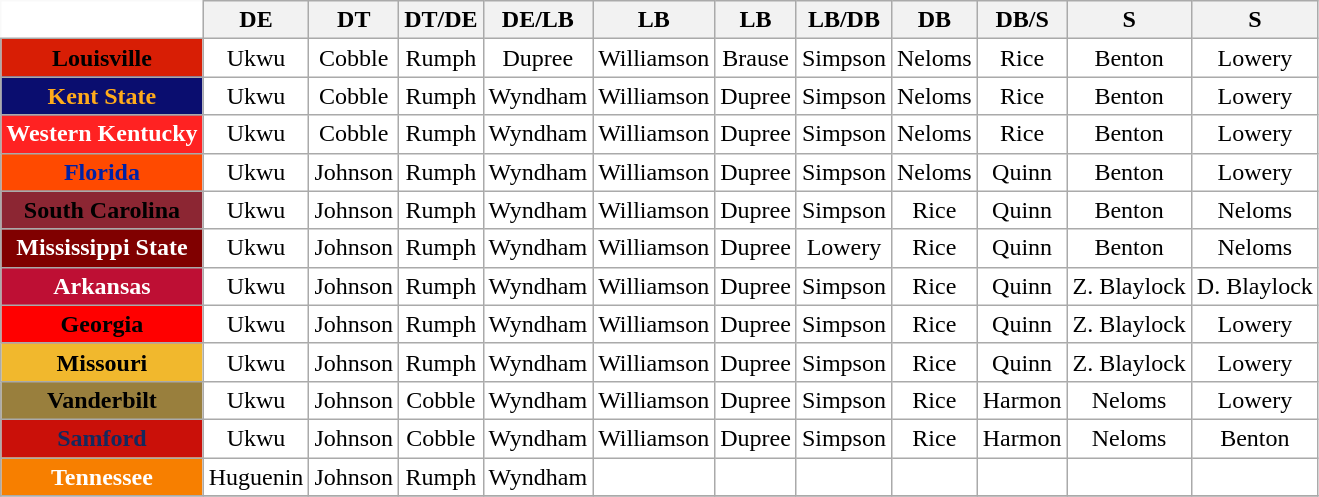<table class="wikitable" style="white-space:nowrap;font-size:100%;">
<tr>
<th colspan=1 style="background:white; border-top-style:hidden; border-left-style:hidden;"> </th>
<th>DE</th>
<th>DT</th>
<th>DT/DE</th>
<th>DE/LB</th>
<th>LB</th>
<th>LB</th>
<th>LB/DB</th>
<th>DB</th>
<th>DB/S</th>
<th>S</th>
<th>S</th>
</tr>
<tr style="text-align:center;">
<th style="background:#D81E05;color:black;">Louisville</th>
<td style="background:#FFF;">Ukwu</td>
<td style="background:#FFF;">Cobble</td>
<td style="background:#FFF;">Rumph</td>
<td style="background:#FFF;">Dupree</td>
<td style="background:#FFF;">Williamson</td>
<td style="background:#FFF;">Brause</td>
<td style="background:#FFF;">Simpson</td>
<td style="background:#FFF;">Neloms</td>
<td style="background:#FFF;">Rice</td>
<td style="background:#FFF;">Benton</td>
<td style="background:#FFF;">Lowery</td>
</tr>
<tr style="text-align:center;">
<th style="background:#0A0D6F;color:#FFAB1B;">Kent State</th>
<td style="background:#FFF;">Ukwu</td>
<td style="background:#FFF;">Cobble</td>
<td style="background:#FFF;">Rumph</td>
<td style="background:#FFF;">Wyndham</td>
<td style="background:#FFF;">Williamson</td>
<td style="background:#FFF;">Dupree</td>
<td style="background:#FFF;">Simpson</td>
<td style="background:#FFF;">Neloms</td>
<td style="background:#FFF;">Rice</td>
<td style="background:#FFF;">Benton</td>
<td style="background:#FFF;">Lowery</td>
</tr>
<tr style="text-align:center;">
<th style="background:#FF2222;color:white;">Western Kentucky</th>
<td style="background:#FFF;">Ukwu</td>
<td style="background:#FFF;">Cobble</td>
<td style="background:#FFF;">Rumph</td>
<td style="background:#FFF;">Wyndham</td>
<td style="background:#FFF;">Williamson</td>
<td style="background:#FFF;">Dupree</td>
<td style="background:#FFF;">Simpson</td>
<td style="background:#FFF;">Neloms</td>
<td style="background:#FFF;">Rice</td>
<td style="background:#FFF;">Benton</td>
<td style="background:#FFF;">Lowery</td>
</tr>
<tr style="text-align:center;">
<th style="background:#FF4A00;color:#0021A5;">Florida</th>
<td style="background:#FFF;">Ukwu</td>
<td style="background:#FFF;">Johnson</td>
<td style="background:#FFF;">Rumph</td>
<td style="background:#FFF;">Wyndham</td>
<td style="background:#FFF;">Williamson</td>
<td style="background:#FFF;">Dupree</td>
<td style="background:#FFF;">Simpson</td>
<td style="background:#FFF;">Neloms</td>
<td style="background:#FFF;">Quinn</td>
<td style="background:#FFF;">Benton</td>
<td style="background:#FFF;">Lowery</td>
</tr>
<tr style="text-align:center;">
<th style="background:#8C2633;color:black;">South Carolina</th>
<td style="background:#FFF;">Ukwu</td>
<td style="background:#FFF;">Johnson</td>
<td style="background:#FFF;">Rumph</td>
<td style="background:#FFF;">Wyndham</td>
<td style="background:#FFF;">Williamson</td>
<td style="background:#FFF;">Dupree</td>
<td style="background:#FFF;">Simpson</td>
<td style="background:#FFF;">Rice</td>
<td style="background:#FFF;">Quinn</td>
<td style="background:#FFF;">Benton</td>
<td style="background:#FFF;">Neloms</td>
</tr>
<tr style="text-align:center;">
<th style="background:#800000;color:white;">Mississippi State</th>
<td style="background:#FFF;">Ukwu</td>
<td style="background:#FFF;">Johnson</td>
<td style="background:#FFF;">Rumph</td>
<td style="background:#FFF;">Wyndham</td>
<td style="background:#FFF;">Williamson</td>
<td style="background:#FFF;">Dupree</td>
<td style="background:#FFF;">Lowery</td>
<td style="background:#FFF;">Rice</td>
<td style="background:#FFF;">Quinn</td>
<td style="background:#FFF;">Benton</td>
<td style="background:#FFF;">Neloms</td>
</tr>
<tr style="text-align:center;">
<th style="background:#BE0F34;color:white;">Arkansas</th>
<td style="background:#FFF;">Ukwu</td>
<td style="background:#FFF;">Johnson</td>
<td style="background:#FFF;">Rumph</td>
<td style="background:#FFF;">Wyndham</td>
<td style="background:#FFF;">Williamson</td>
<td style="background:#FFF;">Dupree</td>
<td style="background:#FFF;">Simpson</td>
<td style="background:#FFF;">Rice</td>
<td style="background:#FFF;">Quinn</td>
<td style="background:#FFF;">Z. Blaylock</td>
<td style="background:#FFF;">D. Blaylock</td>
</tr>
<tr style="text-align:center;">
<th style="background:#FF0000;color:black;">Georgia</th>
<td style="background:#FFF;">Ukwu</td>
<td style="background:#FFF;">Johnson</td>
<td style="background:#FFF;">Rumph</td>
<td style="background:#FFF;">Wyndham</td>
<td style="background:#FFF;">Williamson</td>
<td style="background:#FFF;">Dupree</td>
<td style="background:#FFF;">Simpson</td>
<td style="background:#FFF;">Rice</td>
<td style="background:#FFF;">Quinn</td>
<td style="background:#FFF;">Z. Blaylock</td>
<td style="background:#FFF;">Lowery</td>
</tr>
<tr style="text-align:center;">
<th style="background:#F1B82D;color:black;">Missouri</th>
<td style="background:#FFF;">Ukwu</td>
<td style="background:#FFF;">Johnson</td>
<td style="background:#FFF;">Rumph</td>
<td style="background:#FFF;">Wyndham</td>
<td style="background:#FFF;">Williamson</td>
<td style="background:#FFF;">Dupree</td>
<td style="background:#FFF;">Simpson</td>
<td style="background:#FFF;">Rice</td>
<td style="background:#FFF;">Quinn</td>
<td style="background:#FFF;">Z. Blaylock</td>
<td style="background:#FFF;">Lowery</td>
</tr>
<tr style="text-align:center;">
<th style="background:#997F3D;color:black;">Vanderbilt</th>
<td style="background:#FFF;">Ukwu</td>
<td style="background:#FFF;">Johnson</td>
<td style="background:#FFF;">Cobble</td>
<td style="background:#FFF;">Wyndham</td>
<td style="background:#FFF;">Williamson</td>
<td style="background:#FFF;">Dupree</td>
<td style="background:#FFF;">Simpson</td>
<td style="background:#FFF;">Rice</td>
<td style="background:#FFF;">Harmon</td>
<td style="background:#FFF;">Neloms</td>
<td style="background:#FFF;">Lowery</td>
</tr>
<tr style="text-align:center;">
<th style="background:#CA1009;color:#14295E;">Samford</th>
<td style="background:#FFF;">Ukwu</td>
<td style="background:#FFF;">Johnson</td>
<td style="background:#FFF;">Cobble</td>
<td style="background:#FFF;">Wyndham</td>
<td style="background:#FFF;">Williamson</td>
<td style="background:#FFF;">Dupree</td>
<td style="background:#FFF;">Simpson</td>
<td style="background:#FFF;">Rice</td>
<td style="background:#FFF;">Harmon</td>
<td style="background:#FFF;">Neloms</td>
<td style="background:#FFF;">Benton</td>
</tr>
<tr style="text-align:center;">
<th style="background:#F77F00;color:white;">Tennessee</th>
<td style="background:#FFF;">Huguenin</td>
<td style="background:#FFF;">Johnson</td>
<td style="background:#FFF;">Rumph</td>
<td style="background:#FFF;">Wyndham</td>
<td style="background:#FFF;"></td>
<td style="background:#FFF;"></td>
<td style="background:#FFF;"></td>
<td style="background:#FFF;"></td>
<td style="background:#FFF;"></td>
<td style="background:#FFF;"></td>
<td style="background:#FFF;"></td>
</tr>
<tr style="text-align:center;">
</tr>
</table>
